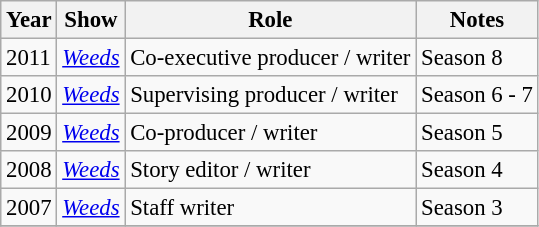<table class="wikitable" style="font-size: 95%;">
<tr>
<th>Year</th>
<th>Show</th>
<th>Role</th>
<th>Notes</th>
</tr>
<tr>
<td>2011</td>
<td><em><a href='#'>Weeds</a></em></td>
<td>Co-executive producer / writer</td>
<td>Season 8</td>
</tr>
<tr>
<td>2010</td>
<td><em><a href='#'>Weeds</a></em></td>
<td>Supervising producer / writer</td>
<td>Season 6 - 7</td>
</tr>
<tr>
<td>2009</td>
<td><em><a href='#'>Weeds</a></em></td>
<td>Co-producer / writer</td>
<td>Season 5</td>
</tr>
<tr>
<td>2008</td>
<td><em><a href='#'>Weeds</a></em></td>
<td>Story editor / writer</td>
<td>Season 4</td>
</tr>
<tr>
<td>2007</td>
<td><em><a href='#'>Weeds</a></em></td>
<td>Staff writer</td>
<td>Season 3</td>
</tr>
<tr>
</tr>
</table>
